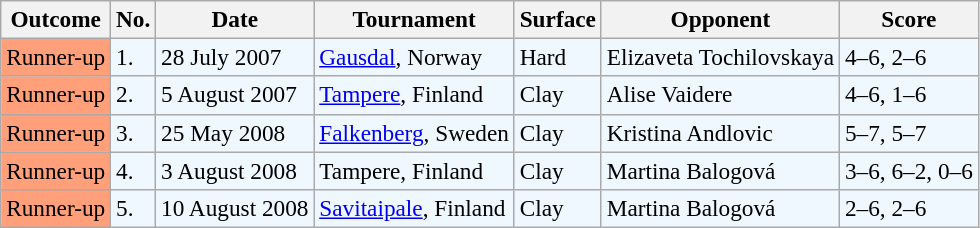<table class="sortable wikitable" style="font-size:97%;">
<tr>
<th>Outcome</th>
<th>No.</th>
<th>Date</th>
<th>Tournament</th>
<th>Surface</th>
<th>Opponent</th>
<th>Score</th>
</tr>
<tr style="background:#f0f8ff;">
<td style="background:#ffa07a;">Runner-up</td>
<td>1.</td>
<td>28 July 2007</td>
<td><a href='#'>Gausdal</a>, Norway</td>
<td>Hard</td>
<td> Elizaveta Tochilovskaya</td>
<td>4–6, 2–6</td>
</tr>
<tr style="background:#f0f8ff;">
<td style="background:#ffa07a;">Runner-up</td>
<td>2.</td>
<td>5 August 2007</td>
<td><a href='#'>Tampere</a>, Finland</td>
<td>Clay</td>
<td> Alise Vaidere</td>
<td>4–6, 1–6</td>
</tr>
<tr style="background:#f0f8ff;">
<td style="background:#ffa07a;">Runner-up</td>
<td>3.</td>
<td>25 May 2008</td>
<td><a href='#'>Falkenberg</a>, Sweden</td>
<td>Clay</td>
<td> Kristina Andlovic</td>
<td>5–7, 5–7</td>
</tr>
<tr style="background:#f0f8ff;">
<td style="background:#ffa07a;">Runner-up</td>
<td>4.</td>
<td>3 August 2008</td>
<td>Tampere, Finland</td>
<td>Clay</td>
<td> Martina Balogová</td>
<td>3–6, 6–2, 0–6</td>
</tr>
<tr style="background:#f0f8ff;">
<td style="background:#ffa07a;">Runner-up</td>
<td>5.</td>
<td>10 August 2008</td>
<td><a href='#'>Savitaipale</a>, Finland</td>
<td>Clay</td>
<td> Martina Balogová</td>
<td>2–6, 2–6</td>
</tr>
</table>
